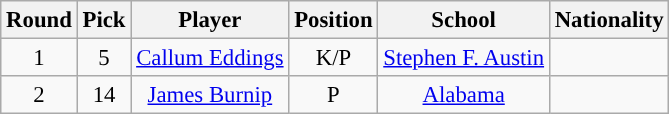<table class="wikitable" style="font-size: 95%;">
<tr>
<th scope="col">Round</th>
<th scope="col">Pick</th>
<th scope="col">Player</th>
<th scope="col">Position</th>
<th scope="col">School</th>
<th scope="col">Nationality</th>
</tr>
<tr align="center">
<td align=center>1</td>
<td>5</td>
<td><a href='#'>Callum Eddings</a></td>
<td>K/P</td>
<td><a href='#'>Stephen F. Austin</a></td>
<td></td>
</tr>
<tr align="center">
<td align=center>2</td>
<td>14</td>
<td><a href='#'>James Burnip</a></td>
<td>P</td>
<td><a href='#'>Alabama</a></td>
<td></td>
</tr>
</table>
